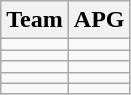<table class=wikitable>
<tr>
<th>Team</th>
<th>APG</th>
</tr>
<tr>
<td></td>
<td></td>
</tr>
<tr>
<td></td>
<td></td>
</tr>
<tr>
<td></td>
<td></td>
</tr>
<tr>
<td></td>
<td></td>
</tr>
<tr>
<td></td>
<td></td>
</tr>
</table>
